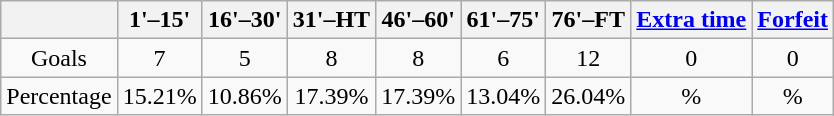<table class="wikitable" style="text-align:center">
<tr>
<th></th>
<th>1'–15'</th>
<th>16'–30'</th>
<th>31'–HT</th>
<th>46'–60'</th>
<th>61'–75'</th>
<th>76'–FT</th>
<th><a href='#'>Extra time</a></th>
<th><a href='#'>Forfeit</a></th>
</tr>
<tr>
<td>Goals</td>
<td>7</td>
<td>5</td>
<td>8</td>
<td>8</td>
<td>6</td>
<td>12</td>
<td>0</td>
<td>0</td>
</tr>
<tr>
<td>Percentage</td>
<td>15.21%</td>
<td>10.86%</td>
<td>17.39%</td>
<td>17.39%</td>
<td>13.04%</td>
<td>26.04%</td>
<td>%</td>
<td>%</td>
</tr>
</table>
